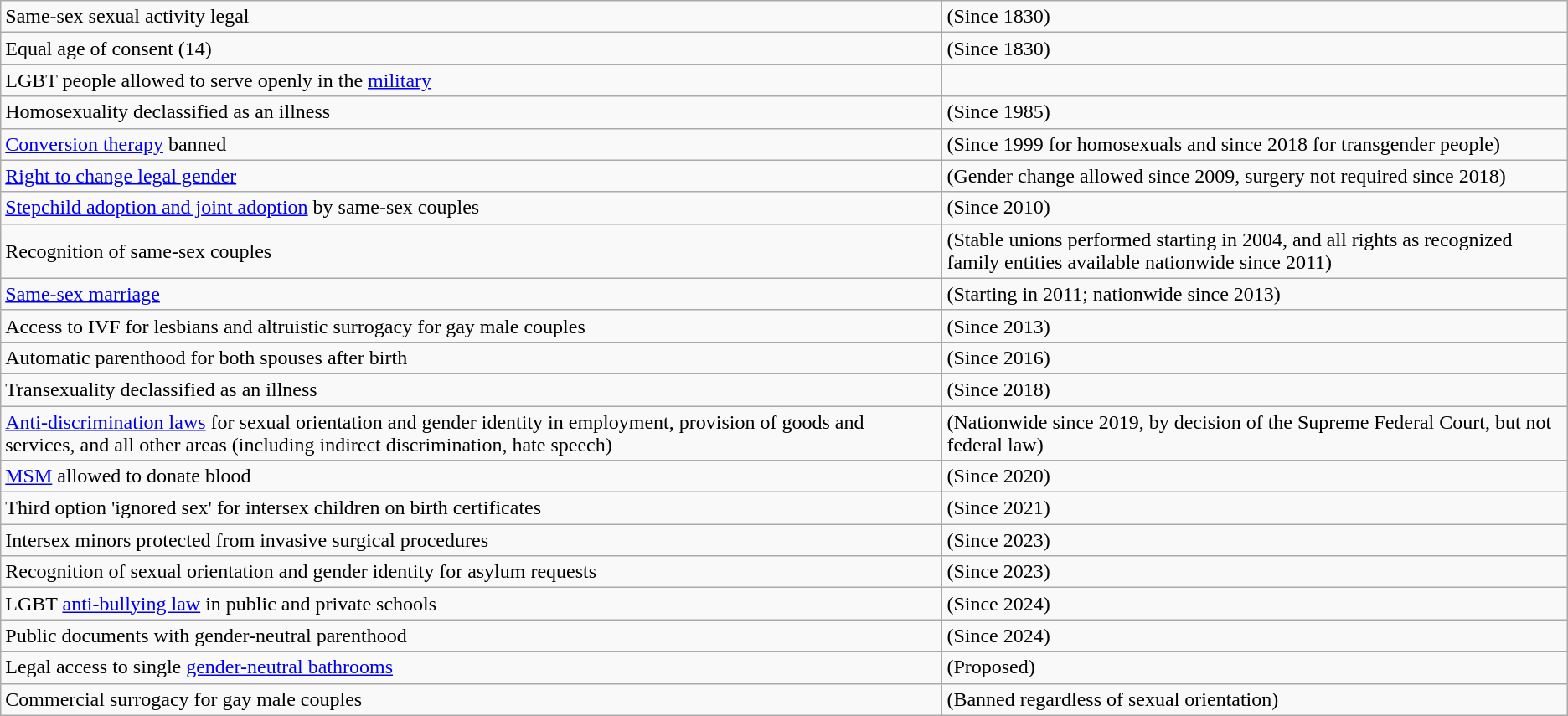<table class="wikitable">
<tr>
<td>Same-sex sexual activity legal</td>
<td> (Since 1830)</td>
</tr>
<tr>
<td>Equal age of consent (14)</td>
<td> (Since 1830)</td>
</tr>
<tr>
<td>LGBT people allowed to serve openly in the <a href='#'>military</a></td>
<td></td>
</tr>
<tr>
<td>Homosexuality declassified as an illness</td>
<td> (Since 1985)</td>
</tr>
<tr>
<td><a href='#'>Conversion therapy</a> banned</td>
<td> (Since 1999 for homosexuals and since 2018 for transgender people)</td>
</tr>
<tr>
<td><a href='#'>Right to change legal gender</a></td>
<td> (Gender change allowed since 2009, surgery not required since 2018)</td>
</tr>
<tr>
<td><a href='#'>Stepchild adoption and joint adoption</a> by same-sex couples</td>
<td> (Since 2010)</td>
</tr>
<tr>
<td>Recognition of same-sex couples</td>
<td> (Stable unions performed starting in 2004, and all rights as recognized family entities available nationwide since 2011)</td>
</tr>
<tr>
<td><a href='#'>Same-sex marriage</a></td>
<td> (Starting in 2011; nationwide since 2013)</td>
</tr>
<tr>
<td>Access to IVF for lesbians and altruistic surrogacy for gay male couples</td>
<td> (Since 2013)</td>
</tr>
<tr>
<td>Automatic parenthood for both spouses after birth</td>
<td> (Since 2016)</td>
</tr>
<tr>
<td>Transexuality declassified as an illness</td>
<td> (Since 2018)</td>
</tr>
<tr>
<td><a href='#'>Anti-discrimination laws</a> for sexual orientation and gender identity in employment, provision of goods and services, and all other areas (including indirect discrimination, hate speech)</td>
<td> (Nationwide since 2019, by decision of the Supreme Federal Court, but not federal law)</td>
</tr>
<tr>
<td><a href='#'>MSM</a> allowed to donate blood</td>
<td> (Since 2020)</td>
</tr>
<tr>
<td>Third option 'ignored sex' for intersex children on birth certificates</td>
<td> (Since 2021)</td>
</tr>
<tr>
<td>Intersex minors protected from invasive surgical procedures</td>
<td> (Since 2023)</td>
</tr>
<tr>
<td>Recognition of sexual orientation and gender identity for asylum requests</td>
<td> (Since 2023)</td>
</tr>
<tr>
<td>LGBT <a href='#'>anti-bullying law</a> in public and private schools</td>
<td> (Since 2024)</td>
</tr>
<tr>
<td>Public documents with gender-neutral parenthood</td>
<td> (Since 2024)</td>
</tr>
<tr>
<td>Legal access to single <a href='#'>gender-neutral bathrooms</a></td>
<td> (Proposed)</td>
</tr>
<tr>
<td>Commercial surrogacy for gay male couples</td>
<td> (Banned regardless of sexual orientation)</td>
</tr>
</table>
